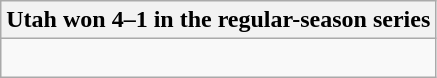<table class="wikitable collapsible collapsed">
<tr>
<th>Utah won 4–1 in the regular-season series</th>
</tr>
<tr>
<td><br>



</td>
</tr>
</table>
